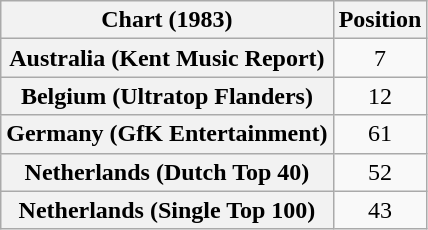<table class="wikitable sortable plainrowheaders" style="text-align:center">
<tr>
<th>Chart (1983)</th>
<th>Position</th>
</tr>
<tr>
<th scope="row">Australia (Kent Music Report)</th>
<td>7</td>
</tr>
<tr>
<th scope="row">Belgium (Ultratop Flanders)</th>
<td>12</td>
</tr>
<tr>
<th scope="row">Germany (GfK Entertainment)</th>
<td>61</td>
</tr>
<tr>
<th scope="row">Netherlands (Dutch Top 40)</th>
<td>52</td>
</tr>
<tr>
<th scope="row">Netherlands (Single Top 100)</th>
<td>43</td>
</tr>
</table>
